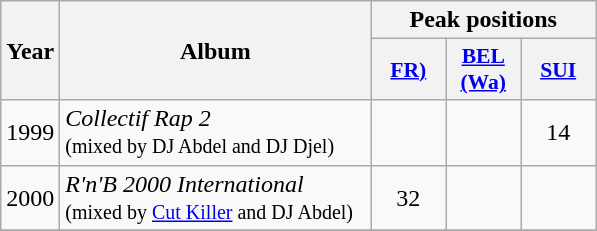<table class="wikitable">
<tr>
<th align="center" rowspan="2" width="10">Year</th>
<th align="center" rowspan="2" width="200">Album</th>
<th align="center" colspan="3" width="30">Peak positions</th>
</tr>
<tr>
<th scope="col" style="width:3em;font-size:90%;"><a href='#'>FR)</a><br></th>
<th scope="col" style="width:3em;font-size:90%;"><a href='#'>BEL <br>(Wa)</a><br></th>
<th scope="col" style="width:3em;font-size:90%;"><a href='#'>SUI</a><br></th>
</tr>
<tr>
<td align="center" rowspan="1">1999</td>
<td><em>Collectif Rap 2</em> <br><small>(mixed by DJ Abdel and DJ Djel)</small></td>
<td align="center"></td>
<td align="center"></td>
<td align="center">14</td>
</tr>
<tr>
<td align="center" rowspan="1">2000</td>
<td><em>R'n'B 2000 International</em> <br><small>(mixed by <a href='#'>Cut Killer</a> and DJ Abdel)</small></td>
<td align="center">32</td>
<td align="center"></td>
<td align="center"></td>
</tr>
<tr>
</tr>
</table>
